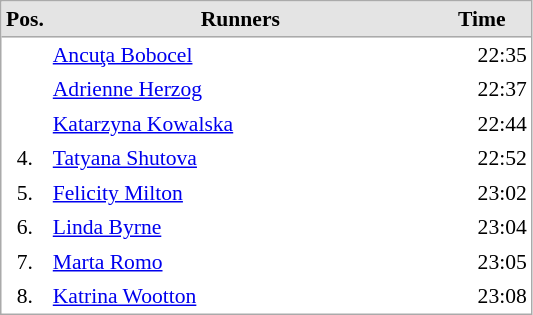<table cellspacing="0" cellpadding="3" style="border:1px solid #AAAAAA;font-size:90%">
<tr bgcolor="#E4E4E4">
<th style="border-bottom:1px solid #AAAAAA" width=10>Pos.</th>
<th style="border-bottom:1px solid #AAAAAA" width=250>Runners</th>
<th style="border-bottom:1px solid #AAAAAA" width=60>Time</th>
</tr>
<tr align="center">
<td align="center"></td>
<td align="left"> <a href='#'>Ancuţa Bobocel</a></td>
<td align="right">22:35</td>
</tr>
<tr align="center">
<td align="center"></td>
<td align="left"> <a href='#'>Adrienne Herzog</a></td>
<td align="right">22:37</td>
</tr>
<tr align="center">
<td align="center"></td>
<td align="left"> <a href='#'>Katarzyna Kowalska</a></td>
<td align="right">22:44</td>
</tr>
<tr align="center">
<td align="center">4.</td>
<td align="left"> <a href='#'>Tatyana Shutova</a></td>
<td align="right">22:52</td>
</tr>
<tr align="center">
<td align="center">5.</td>
<td align="left"> <a href='#'>Felicity Milton</a></td>
<td align="right">23:02</td>
</tr>
<tr align="center">
<td align="center">6.</td>
<td align="left"> <a href='#'>Linda Byrne</a></td>
<td align="right">23:04</td>
</tr>
<tr align="center">
<td align="center">7.</td>
<td align="left"> <a href='#'>Marta Romo</a></td>
<td align="right">23:05</td>
</tr>
<tr align="center">
<td align="center">8.</td>
<td align="left"> <a href='#'>Katrina Wootton</a></td>
<td align="right">23:08</td>
</tr>
</table>
